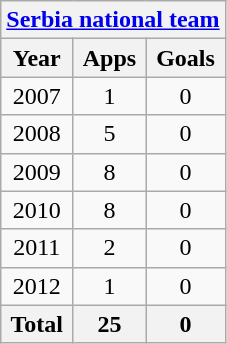<table class="wikitable" style="text-align:center">
<tr>
<th colspan=3><a href='#'>Serbia national team</a></th>
</tr>
<tr>
<th>Year</th>
<th>Apps</th>
<th>Goals</th>
</tr>
<tr>
<td>2007</td>
<td>1</td>
<td>0</td>
</tr>
<tr>
<td>2008</td>
<td>5</td>
<td>0</td>
</tr>
<tr>
<td>2009</td>
<td>8</td>
<td>0</td>
</tr>
<tr>
<td>2010</td>
<td>8</td>
<td>0</td>
</tr>
<tr>
<td>2011</td>
<td>2</td>
<td>0</td>
</tr>
<tr>
<td>2012</td>
<td>1</td>
<td>0</td>
</tr>
<tr>
<th>Total</th>
<th>25</th>
<th>0</th>
</tr>
</table>
